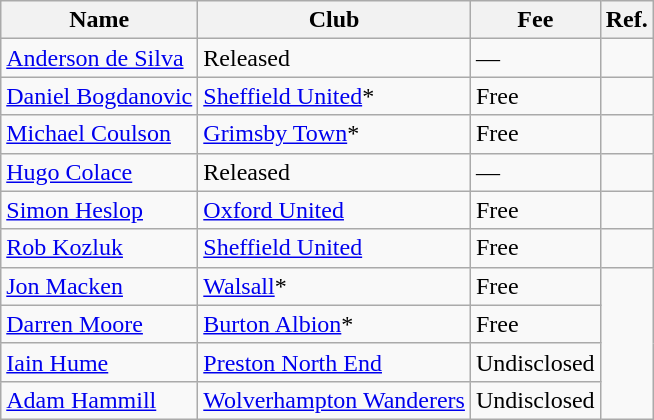<table class="wikitable sortable">
<tr>
<th>Name</th>
<th>Club</th>
<th>Fee</th>
<th>Ref.</th>
</tr>
<tr>
<td> <a href='#'>Anderson de Silva</a></td>
<td>Released</td>
<td>—</td>
<td></td>
</tr>
<tr>
<td> <a href='#'>Daniel Bogdanovic</a></td>
<td><a href='#'>Sheffield United</a>*</td>
<td>Free</td>
<td></td>
</tr>
<tr>
<td> <a href='#'>Michael Coulson</a></td>
<td><a href='#'>Grimsby Town</a>*</td>
<td>Free</td>
<td></td>
</tr>
<tr>
<td> <a href='#'>Hugo Colace</a></td>
<td>Released</td>
<td>—</td>
<td></td>
</tr>
<tr>
<td> <a href='#'>Simon Heslop</a></td>
<td><a href='#'>Oxford United</a></td>
<td>Free</td>
<td></td>
</tr>
<tr>
<td> <a href='#'>Rob Kozluk</a></td>
<td><a href='#'>Sheffield United</a></td>
<td>Free</td>
<td></td>
</tr>
<tr>
<td> <a href='#'>Jon Macken</a></td>
<td><a href='#'>Walsall</a>*</td>
<td>Free</td>
</tr>
<tr>
<td> <a href='#'>Darren Moore</a></td>
<td><a href='#'>Burton Albion</a>*</td>
<td>Free</td>
</tr>
<tr>
<td> <a href='#'>Iain Hume</a></td>
<td><a href='#'>Preston North End</a></td>
<td>Undisclosed</td>
</tr>
<tr>
<td> <a href='#'>Adam Hammill</a></td>
<td><a href='#'>Wolverhampton Wanderers</a></td>
<td>Undisclosed</td>
</tr>
</table>
